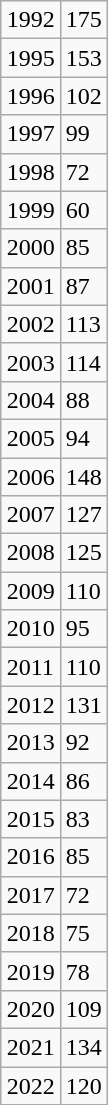<table class="wikitable" style="float:right; margin-left: 10px;">
<tr>
<td>1992</td>
<td>175</td>
</tr>
<tr>
<td>1995</td>
<td>153</td>
</tr>
<tr>
<td>1996</td>
<td>102</td>
</tr>
<tr>
<td>1997</td>
<td>99</td>
</tr>
<tr>
<td>1998</td>
<td>72</td>
</tr>
<tr>
<td>1999</td>
<td>60</td>
</tr>
<tr>
<td>2000</td>
<td>85</td>
</tr>
<tr>
<td>2001</td>
<td>87</td>
</tr>
<tr>
<td>2002</td>
<td>113</td>
</tr>
<tr>
<td>2003</td>
<td>114</td>
</tr>
<tr>
<td>2004</td>
<td>88</td>
</tr>
<tr>
<td>2005</td>
<td>94</td>
</tr>
<tr>
<td>2006</td>
<td>148</td>
</tr>
<tr>
<td>2007</td>
<td>127</td>
</tr>
<tr>
<td>2008</td>
<td>125</td>
</tr>
<tr>
<td>2009</td>
<td>110</td>
</tr>
<tr>
<td>2010</td>
<td>95</td>
</tr>
<tr>
<td>2011</td>
<td>110</td>
</tr>
<tr>
<td>2012</td>
<td>131</td>
</tr>
<tr>
<td>2013</td>
<td>92</td>
</tr>
<tr>
<td>2014</td>
<td>86</td>
</tr>
<tr>
<td>2015</td>
<td>83</td>
</tr>
<tr>
<td>2016</td>
<td>85</td>
</tr>
<tr>
<td>2017</td>
<td>72</td>
</tr>
<tr>
<td>2018</td>
<td>75</td>
</tr>
<tr>
<td>2019</td>
<td>78</td>
</tr>
<tr>
<td>2020</td>
<td>109</td>
</tr>
<tr>
<td>2021</td>
<td>134</td>
</tr>
<tr>
<td>2022</td>
<td>120</td>
</tr>
</table>
